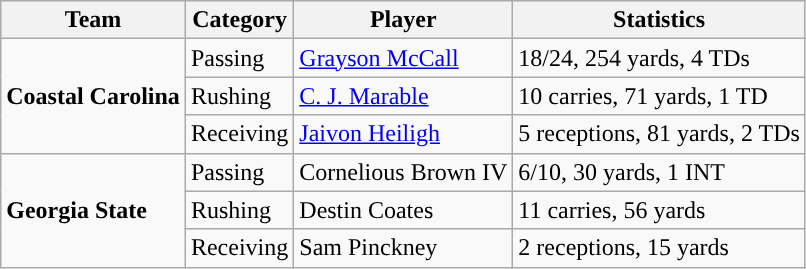<table class="wikitable" style="float: left;">
<tr>
<th>Team</th>
<th>Category</th>
<th>Player</th>
<th>Statistics</th>
</tr>
<tr>
<td rowspan=3><strong>Coastal Carolina</strong></td>
<td>Passing</td>
<td><a href='#'>Grayson McCall</a></td>
<td>18/24, 254 yards, 4 TDs</td>
</tr>
<tr>
<td>Rushing</td>
<td><a href='#'>C. J. Marable</a></td>
<td>10 carries, 71 yards, 1 TD</td>
</tr>
<tr>
<td>Receiving</td>
<td><a href='#'>Jaivon Heiligh</a></td>
<td>5 receptions, 81 yards, 2 TDs</td>
</tr>
<tr>
<td rowspan=3><strong>Georgia State</strong></td>
<td>Passing</td>
<td>Cornelious Brown IV</td>
<td>6/10, 30 yards, 1 INT</td>
</tr>
<tr>
<td>Rushing</td>
<td>Destin Coates</td>
<td>11 carries, 56 yards</td>
</tr>
<tr>
<td>Receiving</td>
<td>Sam Pinckney</td>
<td>2 receptions, 15 yards</td>
</tr>
</table>
